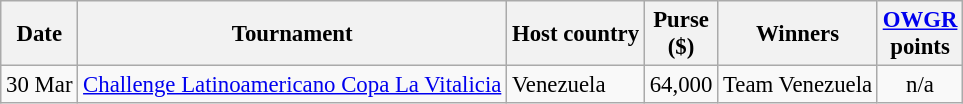<table class="wikitable" style="font-size:95%;">
<tr>
<th>Date</th>
<th>Tournament</th>
<th>Host country</th>
<th>Purse<br>($)</th>
<th>Winners</th>
<th><a href='#'>OWGR</a><br>points</th>
</tr>
<tr>
<td>30 Mar</td>
<td><a href='#'>Challenge Latinoamericano Copa La Vitalicia</a></td>
<td>Venezuela</td>
<td align=right>64,000</td>
<td> Team Venezuela</td>
<td align=center>n/a</td>
</tr>
</table>
